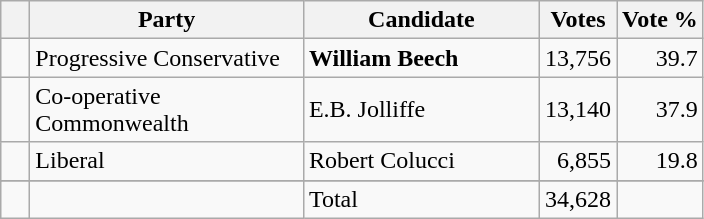<table class="wikitable">
<tr>
<th></th>
<th scope="col" style="width:175px;">Party</th>
<th scope="col" style="width:150px;">Candidate</th>
<th>Votes</th>
<th>Vote %</th>
</tr>
<tr>
<td>   </td>
<td>Progressive Conservative</td>
<td><strong>William Beech</strong></td>
<td align=right>13,756</td>
<td align=right>39.7</td>
</tr>
<tr |>
<td>   </td>
<td>Co-operative Commonwealth</td>
<td>E.B. Jolliffe</td>
<td align=right>13,140</td>
<td align=right>37.9</td>
</tr>
<tr |>
<td>   </td>
<td>Liberal</td>
<td>Robert Colucci</td>
<td align=right>6,855</td>
<td align=right>19.8</td>
</tr>
<tr |>
</tr>
<tr |>
<td></td>
<td></td>
<td>Total</td>
<td align=right>34,628</td>
<td></td>
</tr>
</table>
